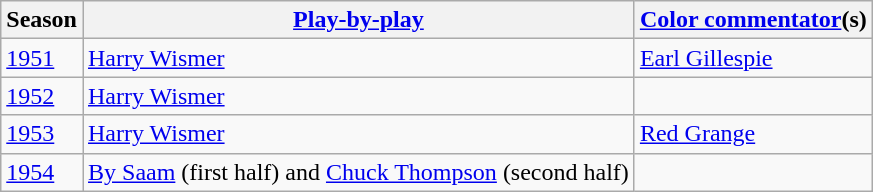<table class="wikitable">
<tr>
<th>Season</th>
<th><a href='#'>Play-by-play</a></th>
<th><a href='#'>Color commentator</a>(s)</th>
</tr>
<tr>
<td><a href='#'>1951</a></td>
<td><a href='#'>Harry Wismer</a></td>
<td><a href='#'>Earl Gillespie</a></td>
</tr>
<tr>
<td><a href='#'>1952</a></td>
<td><a href='#'>Harry Wismer</a></td>
<td></td>
</tr>
<tr>
<td><a href='#'>1953</a></td>
<td><a href='#'>Harry Wismer</a></td>
<td><a href='#'>Red Grange</a></td>
</tr>
<tr>
<td><a href='#'>1954</a></td>
<td><a href='#'>By Saam</a> (first half) and <a href='#'>Chuck Thompson</a> (second half)</td>
<td></td>
</tr>
</table>
